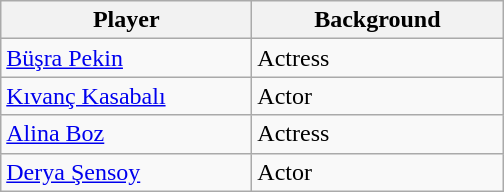<table class="wikitable">
<tr>
<th width=160>Player</th>
<th width=160>Background</th>
</tr>
<tr>
<td><a href='#'>Büşra Pekin</a></td>
<td>Actress</td>
</tr>
<tr>
<td><a href='#'>Kıvanç Kasabalı</a></td>
<td>Actor</td>
</tr>
<tr>
<td><a href='#'>Alina Boz</a></td>
<td>Actress</td>
</tr>
<tr>
<td><a href='#'>Derya Şensoy</a></td>
<td>Actor</td>
</tr>
</table>
